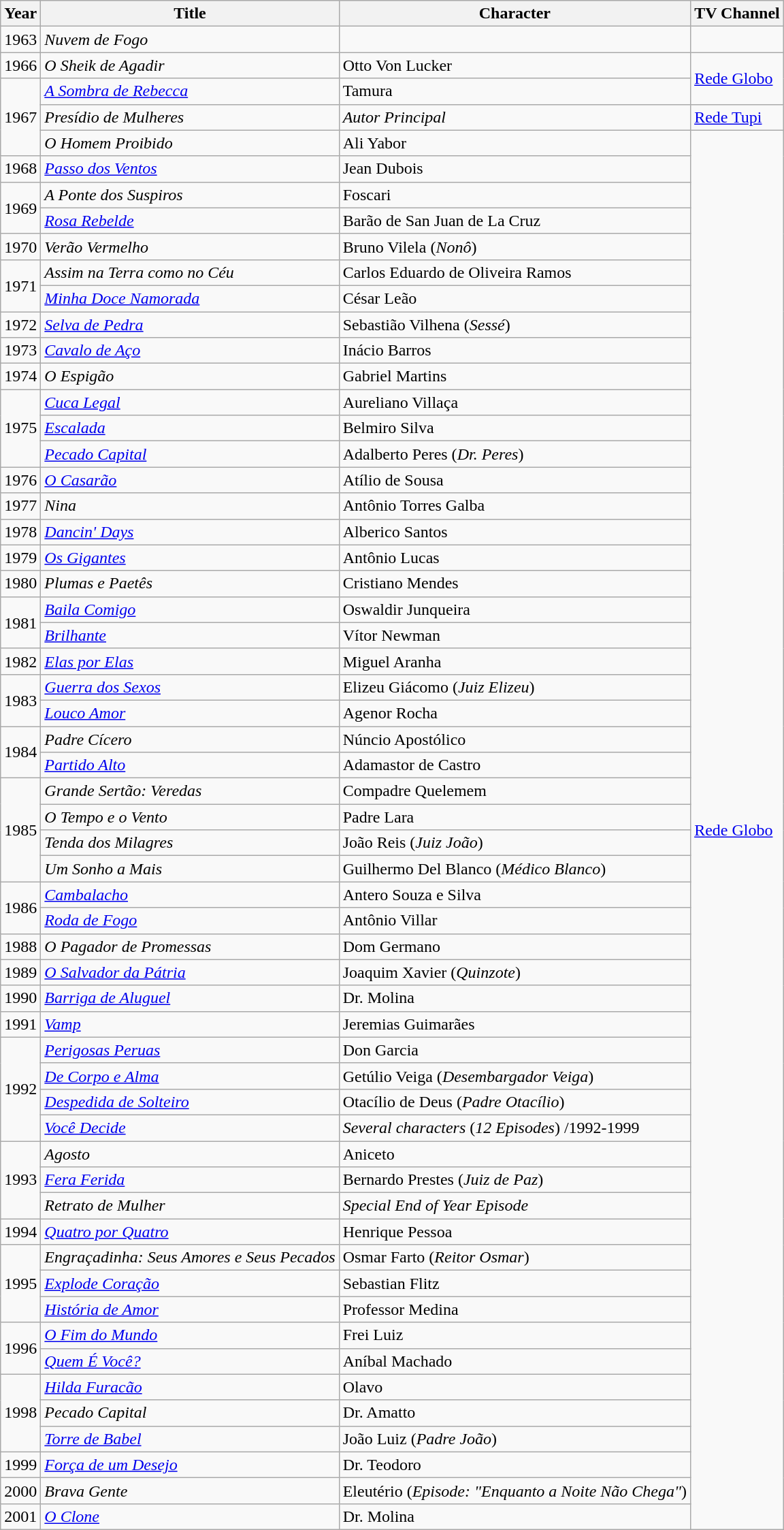<table class="wikitable">
<tr>
<th>Year</th>
<th>Title</th>
<th>Character</th>
<th>TV Channel</th>
</tr>
<tr>
<td>1963</td>
<td><em>Nuvem de Fogo</em></td>
<td></td>
<td></td>
</tr>
<tr>
<td>1966</td>
<td><em>O Sheik de Agadir</em></td>
<td>Otto Von Lucker</td>
<td rowspan="2"><a href='#'>Rede Globo</a></td>
</tr>
<tr>
<td rowspan="3">1967</td>
<td><em><a href='#'>A Sombra de Rebecca</a></em></td>
<td>Tamura</td>
</tr>
<tr>
<td><em>Presídio de Mulheres</em></td>
<td><em>Autor Principal</em></td>
<td><a href='#'>Rede Tupi</a></td>
</tr>
<tr>
<td><em>O Homem Proibido</em></td>
<td>Ali Yabor</td>
<td rowspan="54"><a href='#'>Rede Globo</a></td>
</tr>
<tr>
<td>1968</td>
<td><em><a href='#'>Passo dos Ventos</a></em></td>
<td>Jean Dubois</td>
</tr>
<tr>
<td rowspan="2">1969</td>
<td><em>A Ponte dos Suspiros</em></td>
<td>Foscari</td>
</tr>
<tr>
<td><em><a href='#'>Rosa Rebelde</a></em></td>
<td>Barão de San Juan de La Cruz</td>
</tr>
<tr>
<td>1970</td>
<td><em>Verão Vermelho</em></td>
<td>Bruno Vilela (<em>Nonô</em>)</td>
</tr>
<tr>
<td rowspan="2">1971</td>
<td><em>Assim na Terra como no Céu</em></td>
<td>Carlos Eduardo de Oliveira Ramos</td>
</tr>
<tr>
<td><em><a href='#'>Minha Doce Namorada</a></em></td>
<td>César Leão</td>
</tr>
<tr>
<td>1972</td>
<td><em><a href='#'>Selva de Pedra</a></em></td>
<td>Sebastião Vilhena (<em>Sessé</em>)</td>
</tr>
<tr>
<td>1973</td>
<td><em><a href='#'>Cavalo de Aço</a></em></td>
<td>Inácio Barros</td>
</tr>
<tr>
<td>1974</td>
<td><em>O Espigão</em></td>
<td>Gabriel Martins</td>
</tr>
<tr>
<td rowspan="3">1975</td>
<td><em><a href='#'>Cuca Legal</a></em></td>
<td>Aureliano Villaça</td>
</tr>
<tr>
<td><em><a href='#'>Escalada</a></em></td>
<td>Belmiro Silva</td>
</tr>
<tr>
<td><em><a href='#'>Pecado Capital</a></em></td>
<td>Adalberto Peres (<em>Dr. Peres</em>)</td>
</tr>
<tr>
<td>1976</td>
<td><em><a href='#'>O Casarão</a></em></td>
<td>Atílio de Sousa</td>
</tr>
<tr>
<td>1977</td>
<td><em>Nina</em></td>
<td>Antônio Torres Galba</td>
</tr>
<tr>
<td>1978</td>
<td><em><a href='#'>Dancin' Days</a></em></td>
<td>Alberico Santos</td>
</tr>
<tr>
<td>1979</td>
<td><em><a href='#'>Os Gigantes</a></em></td>
<td>Antônio Lucas</td>
</tr>
<tr>
<td>1980</td>
<td><em>Plumas e Paetês</em></td>
<td>Cristiano Mendes</td>
</tr>
<tr>
<td rowspan="2">1981</td>
<td><em><a href='#'>Baila Comigo</a></em></td>
<td>Oswaldir Junqueira</td>
</tr>
<tr>
<td><em><a href='#'>Brilhante</a></em></td>
<td>Vítor Newman</td>
</tr>
<tr>
<td>1982</td>
<td><em><a href='#'>Elas por Elas</a></em></td>
<td>Miguel Aranha</td>
</tr>
<tr>
<td rowspan="2">1983</td>
<td><em><a href='#'>Guerra dos Sexos</a></em></td>
<td>Elizeu Giácomo (<em>Juiz Elizeu</em>)</td>
</tr>
<tr>
<td><em><a href='#'>Louco Amor</a></em></td>
<td>Agenor Rocha</td>
</tr>
<tr>
<td rowspan="2">1984</td>
<td><em>Padre Cícero</em></td>
<td>Núncio Apostólico</td>
</tr>
<tr>
<td><em><a href='#'>Partido Alto</a></em></td>
<td>Adamastor de Castro</td>
</tr>
<tr>
<td rowspan="4">1985</td>
<td><em>Grande Sertão: Veredas</em></td>
<td>Compadre Quelemem</td>
</tr>
<tr>
<td><em>O Tempo e o Vento</em></td>
<td>Padre Lara</td>
</tr>
<tr>
<td><em>Tenda dos Milagres</em></td>
<td>João Reis (<em>Juiz João</em>)</td>
</tr>
<tr>
<td><em>Um Sonho a Mais</em></td>
<td>Guilhermo Del Blanco (<em>Médico Blanco</em>)</td>
</tr>
<tr>
<td rowspan="2">1986</td>
<td><em><a href='#'>Cambalacho</a></em></td>
<td>Antero Souza e Silva</td>
</tr>
<tr>
<td><em><a href='#'>Roda de Fogo</a></em></td>
<td>Antônio Villar</td>
</tr>
<tr>
<td>1988</td>
<td><em>O Pagador de Promessas</em></td>
<td>Dom Germano</td>
</tr>
<tr>
<td>1989</td>
<td><em><a href='#'>O Salvador da Pátria</a></em></td>
<td>Joaquim Xavier (<em>Quinzote</em>)</td>
</tr>
<tr>
<td>1990</td>
<td><em><a href='#'>Barriga de Aluguel</a></em></td>
<td>Dr. Molina</td>
</tr>
<tr>
<td>1991</td>
<td><em><a href='#'>Vamp</a></em></td>
<td>Jeremias Guimarães</td>
</tr>
<tr>
<td rowspan="4">1992</td>
<td><em><a href='#'>Perigosas Peruas</a></em></td>
<td>Don Garcia</td>
</tr>
<tr>
<td><em><a href='#'>De Corpo e Alma</a></em></td>
<td>Getúlio Veiga (<em>Desembargador Veiga</em>)</td>
</tr>
<tr>
<td><em><a href='#'>Despedida de Solteiro</a></em></td>
<td>Otacílio de Deus (<em>Padre Otacílio</em>)</td>
</tr>
<tr>
<td><em><a href='#'>Você Decide</a></em></td>
<td><em>Several characters</em> (<em>12 Episodes</em>) /1992-1999</td>
</tr>
<tr>
<td rowspan="3">1993</td>
<td><em>Agosto</em></td>
<td>Aniceto</td>
</tr>
<tr>
<td><em><a href='#'>Fera Ferida</a></em></td>
<td>Bernardo Prestes (<em>Juiz de Paz</em>)</td>
</tr>
<tr>
<td><em>Retrato de Mulher</em></td>
<td><em>Special End of Year Episode</em></td>
</tr>
<tr>
<td>1994</td>
<td><em><a href='#'>Quatro por Quatro</a></em></td>
<td>Henrique Pessoa</td>
</tr>
<tr>
<td rowspan="3">1995</td>
<td><em>Engraçadinha: Seus Amores e Seus Pecados</em></td>
<td>Osmar Farto (<em>Reitor Osmar</em>)</td>
</tr>
<tr>
<td><em><a href='#'>Explode Coração</a></em></td>
<td>Sebastian Flitz</td>
</tr>
<tr>
<td><em><a href='#'>História de Amor</a></em></td>
<td>Professor Medina</td>
</tr>
<tr>
<td rowspan="2">1996</td>
<td><em><a href='#'>O Fim do Mundo</a></em></td>
<td>Frei Luiz</td>
</tr>
<tr>
<td><em><a href='#'>Quem É Você?</a></em></td>
<td>Aníbal Machado</td>
</tr>
<tr>
<td rowspan="3">1998</td>
<td><em><a href='#'>Hilda Furacão</a></em></td>
<td>Olavo</td>
</tr>
<tr>
<td><em>Pecado Capital</em></td>
<td>Dr. Amatto</td>
</tr>
<tr>
<td><em><a href='#'>Torre de Babel</a></em></td>
<td>João Luiz (<em>Padre João</em>)</td>
</tr>
<tr>
<td>1999</td>
<td><em><a href='#'>Força de um Desejo</a></em></td>
<td>Dr. Teodoro</td>
</tr>
<tr>
<td>2000</td>
<td><em>Brava Gente</em></td>
<td>Eleutério (<em>Episode: "Enquanto a Noite Não Chega"</em>)</td>
</tr>
<tr>
<td>2001</td>
<td><em><a href='#'>O Clone</a></em></td>
<td>Dr. Molina</td>
</tr>
</table>
